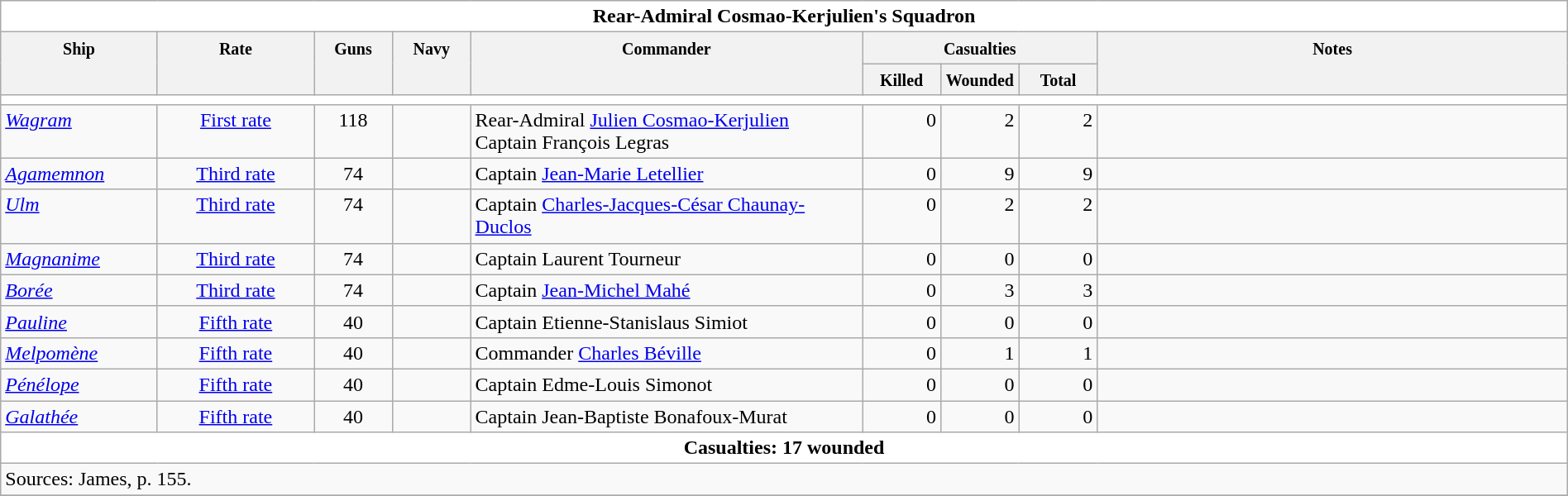<table class="wikitable" width=100%>
<tr valign="top">
<th colspan="11" style="background: white">Rear-Admiral Cosmao-Kerjulien's Squadron</th>
</tr>
<tr valign="top"|- valign="top">
<th width=10%; align= center rowspan=2><small> Ship </small></th>
<th width=10%; align= center rowspan=2><small> Rate </small></th>
<th width=5%; align= center rowspan=2><small> Guns </small></th>
<th width=5%; align= center rowspan=2><small> Navy </small></th>
<th width=25%; align= center rowspan=2><small> Commander </small></th>
<th width=15%; align= center colspan=3><small>Casualties</small></th>
<th width=30%; align= center rowspan=2><small>Notes</small></th>
</tr>
<tr valign="top">
<th width=5%; align= center><small> Killed </small></th>
<th width=5%; align= center><small> Wounded </small></th>
<th width=5%; align= center><small> Total</small></th>
</tr>
<tr valign="top">
<th colspan="11" style="background: white"></th>
</tr>
<tr valign="top">
<td align = left><a href='#'><em>Wagram</em></a></td>
<td align = center><a href='#'>First rate</a></td>
<td align = center>118</td>
<td align = center></td>
<td align = left>Rear-Admiral <a href='#'>Julien Cosmao-Kerjulien</a><br>Captain François Legras</td>
<td align = right>0</td>
<td align = right>2</td>
<td align = right>2</td>
<td align = left></td>
</tr>
<tr valign="top">
<td align = left><a href='#'><em>Agamemnon</em></a></td>
<td align = center><a href='#'>Third rate</a></td>
<td align = center>74</td>
<td align = center></td>
<td align = left>Captain <a href='#'>Jean-Marie Letellier</a></td>
<td align = right>0</td>
<td align = right>9</td>
<td align = right>9</td>
<td align = left></td>
</tr>
<tr valign="top">
<td align = left><a href='#'><em>Ulm</em></a></td>
<td align = center><a href='#'>Third rate</a></td>
<td align = center>74</td>
<td align = center></td>
<td align = left>Captain <a href='#'>Charles-Jacques-César Chaunay-Duclos</a></td>
<td align = right>0</td>
<td align = right>2</td>
<td align = right>2</td>
<td align = left></td>
</tr>
<tr valign="top">
<td align = left><a href='#'><em>Magnanime</em></a></td>
<td align = center><a href='#'>Third rate</a></td>
<td align = center>74</td>
<td align = center></td>
<td align = left>Captain Laurent Tourneur</td>
<td align = right>0</td>
<td align = right>0</td>
<td align = right>0</td>
<td align = left></td>
</tr>
<tr valign="top">
<td align = left><a href='#'><em>Borée</em></a></td>
<td align = center><a href='#'>Third rate</a></td>
<td align = center>74</td>
<td align = center></td>
<td align = left>Captain <a href='#'>Jean-Michel Mahé</a></td>
<td align = right>0</td>
<td align = right>3</td>
<td align = right>3</td>
<td align = left></td>
</tr>
<tr valign="top">
<td align = left><a href='#'><em>Pauline</em></a></td>
<td align = center><a href='#'>Fifth rate</a></td>
<td align = center>40</td>
<td align = center></td>
<td align = left>Captain Etienne-Stanislaus Simiot</td>
<td align = right>0</td>
<td align = right>0</td>
<td align = right>0</td>
<td align = left></td>
</tr>
<tr valign="top">
<td align = left><a href='#'><em>Melpomène</em></a></td>
<td align = center><a href='#'>Fifth rate</a></td>
<td align = center>40</td>
<td align = center></td>
<td align = left>Commander <a href='#'>Charles Béville</a></td>
<td align = right>0</td>
<td align = right>1</td>
<td align = right>1</td>
<td align = left></td>
</tr>
<tr valign="top">
<td align = left><a href='#'><em>Pénélope</em></a></td>
<td align = center><a href='#'>Fifth rate</a></td>
<td align = center>40</td>
<td align = center></td>
<td align = left>Captain Edme-Louis Simonot</td>
<td align = right>0</td>
<td align = right>0</td>
<td align = right>0</td>
<td align = left></td>
</tr>
<tr valign="top">
<td align = left><a href='#'><em>Galathée</em></a></td>
<td align = center><a href='#'>Fifth rate</a></td>
<td align = center>40</td>
<td align = center></td>
<td align = left>Captain Jean-Baptiste Bonafoux-Murat</td>
<td align = right>0</td>
<td align = right>0</td>
<td align = right>0</td>
<td align = left></td>
</tr>
<tr valign="top">
<th colspan="11" style="background: white">Casualties: 17 wounded</th>
</tr>
<tr valign="top">
<td colspan = "9" align="left">Sources: James, p. 155.</td>
</tr>
<tr>
</tr>
</table>
